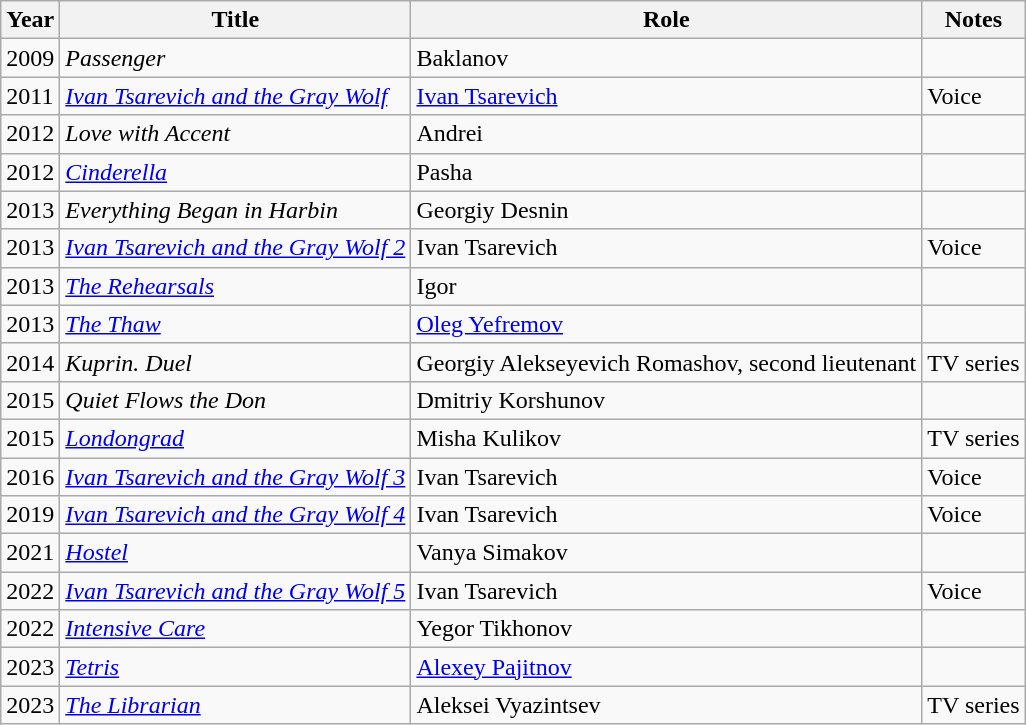<table class="wikitable sortable">
<tr>
<th>Year</th>
<th>Title</th>
<th>Role</th>
<th>Notes</th>
</tr>
<tr>
<td>2009</td>
<td><em>Passenger</em></td>
<td>Baklanov</td>
<td></td>
</tr>
<tr>
<td>2011</td>
<td><em><a href='#'>Ivan Tsarevich and the Gray Wolf</a></em></td>
<td><a href='#'>Ivan Tsarevich</a></td>
<td>Voice</td>
</tr>
<tr>
<td>2012</td>
<td><em>Love with Accent</em></td>
<td>Andrei</td>
<td></td>
</tr>
<tr>
<td>2012</td>
<td><em><a href='#'>Cinderella</a></em></td>
<td>Pasha</td>
<td></td>
</tr>
<tr>
<td>2013</td>
<td><em>Everything Began in Harbin</em></td>
<td>Georgiy Desnin</td>
<td></td>
</tr>
<tr>
<td>2013</td>
<td><em><a href='#'>Ivan Tsarevich and the Gray Wolf 2</a></em></td>
<td>Ivan Tsarevich</td>
<td>Voice</td>
</tr>
<tr>
<td>2013</td>
<td><em><a href='#'>The Rehearsals</a></em></td>
<td>Igor</td>
<td></td>
</tr>
<tr>
<td>2013</td>
<td><em><a href='#'>The Thaw</a></em></td>
<td><a href='#'>Oleg Yefremov</a></td>
<td></td>
</tr>
<tr>
<td>2014</td>
<td><em>Kuprin. Duel</em></td>
<td>Georgiy Alekseyevich Romashov, second lieutenant</td>
<td>TV series</td>
</tr>
<tr>
<td>2015</td>
<td><em>Quiet Flows the Don</em></td>
<td>Dmitriy Korshunov</td>
<td></td>
</tr>
<tr>
<td>2015</td>
<td><em><a href='#'>Londongrad</a></em></td>
<td>Misha Kulikov</td>
<td>TV series</td>
</tr>
<tr>
<td>2016</td>
<td><em><a href='#'>Ivan Tsarevich and the Gray Wolf 3</a></em></td>
<td>Ivan Tsarevich</td>
<td>Voice</td>
</tr>
<tr>
<td>2019</td>
<td><em><a href='#'>Ivan Tsarevich and the Gray Wolf 4</a></em></td>
<td>Ivan Tsarevich</td>
<td>Voice</td>
</tr>
<tr>
<td>2021</td>
<td><em><a href='#'>Hostel</a></em></td>
<td>Vanya Simakov</td>
<td></td>
</tr>
<tr>
<td>2022</td>
<td><em><a href='#'>Ivan Tsarevich and the Gray Wolf 5</a></em></td>
<td>Ivan Tsarevich</td>
<td>Voice</td>
</tr>
<tr>
<td>2022</td>
<td><em><a href='#'>Intensive Care</a></em></td>
<td>Yegor Tikhonov</td>
<td></td>
</tr>
<tr>
<td>2023</td>
<td><em><a href='#'>Tetris</a></em></td>
<td><a href='#'>Alexey Pajitnov</a></td>
<td></td>
</tr>
<tr>
<td>2023</td>
<td><em><a href='#'>The Librarian</a></em></td>
<td>Aleksei Vyazintsev</td>
<td>TV series</td>
</tr>
</table>
